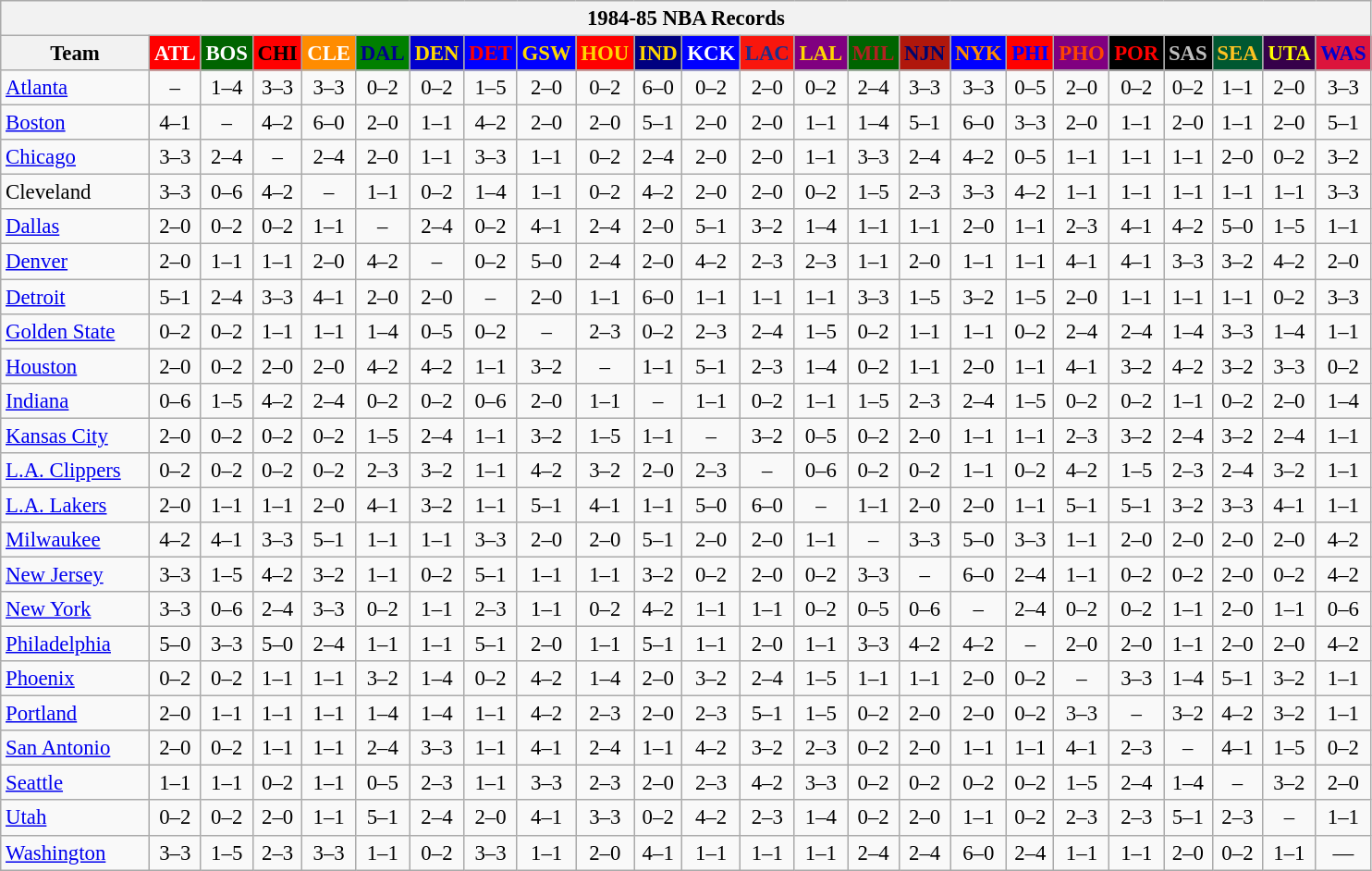<table class="wikitable" style="font-size:95%; text-align:center;">
<tr>
<th colspan=24>1984-85 NBA Records</th>
</tr>
<tr>
<th width=100>Team</th>
<th style="background:#FF0000;color:#FFFFFF;width=35">ATL</th>
<th style="background:#006400;color:#FFFFFF;width=35">BOS</th>
<th style="background:#FF0000;color:#000000;width=35">CHI</th>
<th style="background:#FF8C00;color:#FFFFFF;width=35">CLE</th>
<th style="background:#008000;color:#00008B;width=35">DAL</th>
<th style="background:#0000CD;color:#FFD700;width=35">DEN</th>
<th style="background:#0000FF;color:#FF0000;width=35">DET</th>
<th style="background:#0000FF;color:#FFD700;width=35">GSW</th>
<th style="background:#FF0000;color:#FFD700;width=35">HOU</th>
<th style="background:#000080;color:#FFD700;width=35">IND</th>
<th style="background:#0000FF;color:#FFFFFF;width=35">KCK</th>
<th style="background:#F9160D;color:#1A2E8B;width=35">LAC</th>
<th style="background:#800080;color:#FFD700;width=35">LAL</th>
<th style="background:#006400;color:#B22222;width=35">MIL</th>
<th style="background:#B0170C;color:#00056D;width=35">NJN</th>
<th style="background:#0000FF;color:#FF8C00;width=35">NYK</th>
<th style="background:#FF0000;color:#0000FF;width=35">PHI</th>
<th style="background:#800080;color:#FF4500;width=35">PHO</th>
<th style="background:#000000;color:#FF0000;width=35">POR</th>
<th style="background:#000000;color:#C0C0C0;width=35">SAS</th>
<th style="background:#005831;color:#FFC322;width=35">SEA</th>
<th style="background:#36004A;color:#FFFF00;width=35">UTA</th>
<th style="background:#DC143C;color:#0000CD;width=35">WAS</th>
</tr>
<tr>
<td style="text-align:left;"><a href='#'>Atlanta</a></td>
<td>–</td>
<td>1–4</td>
<td>3–3</td>
<td>3–3</td>
<td>0–2</td>
<td>0–2</td>
<td>1–5</td>
<td>2–0</td>
<td>0–2</td>
<td>6–0</td>
<td>0–2</td>
<td>2–0</td>
<td>0–2</td>
<td>2–4</td>
<td>3–3</td>
<td>3–3</td>
<td>0–5</td>
<td>2–0</td>
<td>0–2</td>
<td>0–2</td>
<td>1–1</td>
<td>2–0</td>
<td>3–3</td>
</tr>
<tr>
<td style="text-align:left;"><a href='#'>Boston</a></td>
<td>4–1</td>
<td>–</td>
<td>4–2</td>
<td>6–0</td>
<td>2–0</td>
<td>1–1</td>
<td>4–2</td>
<td>2–0</td>
<td>2–0</td>
<td>5–1</td>
<td>2–0</td>
<td>2–0</td>
<td>1–1</td>
<td>1–4</td>
<td>5–1</td>
<td>6–0</td>
<td>3–3</td>
<td>2–0</td>
<td>1–1</td>
<td>2–0</td>
<td>1–1</td>
<td>2–0</td>
<td>5–1</td>
</tr>
<tr>
<td style="text-align:left;"><a href='#'>Chicago</a></td>
<td>3–3</td>
<td>2–4</td>
<td>–</td>
<td>2–4</td>
<td>2–0</td>
<td>1–1</td>
<td>3–3</td>
<td>1–1</td>
<td>0–2</td>
<td>2–4</td>
<td>2–0</td>
<td>2–0</td>
<td>1–1</td>
<td>3–3</td>
<td>2–4</td>
<td>4–2</td>
<td>0–5</td>
<td>1–1</td>
<td>1–1</td>
<td>1–1</td>
<td>2–0</td>
<td>0–2</td>
<td>3–2</td>
</tr>
<tr>
<td style="text-align:left;">Cleveland</td>
<td>3–3</td>
<td>0–6</td>
<td>4–2</td>
<td>–</td>
<td>1–1</td>
<td>0–2</td>
<td>1–4</td>
<td>1–1</td>
<td>0–2</td>
<td>4–2</td>
<td>2–0</td>
<td>2–0</td>
<td>0–2</td>
<td>1–5</td>
<td>2–3</td>
<td>3–3</td>
<td>4–2</td>
<td>1–1</td>
<td>1–1</td>
<td>1–1</td>
<td>1–1</td>
<td>1–1</td>
<td>3–3</td>
</tr>
<tr>
<td style="text-align:left;"><a href='#'>Dallas</a></td>
<td>2–0</td>
<td>0–2</td>
<td>0–2</td>
<td>1–1</td>
<td>–</td>
<td>2–4</td>
<td>0–2</td>
<td>4–1</td>
<td>2–4</td>
<td>2–0</td>
<td>5–1</td>
<td>3–2</td>
<td>1–4</td>
<td>1–1</td>
<td>1–1</td>
<td>2–0</td>
<td>1–1</td>
<td>2–3</td>
<td>4–1</td>
<td>4–2</td>
<td>5–0</td>
<td>1–5</td>
<td>1–1</td>
</tr>
<tr>
<td style="text-align:left;"><a href='#'>Denver</a></td>
<td>2–0</td>
<td>1–1</td>
<td>1–1</td>
<td>2–0</td>
<td>4–2</td>
<td>–</td>
<td>0–2</td>
<td>5–0</td>
<td>2–4</td>
<td>2–0</td>
<td>4–2</td>
<td>2–3</td>
<td>2–3</td>
<td>1–1</td>
<td>2–0</td>
<td>1–1</td>
<td>1–1</td>
<td>4–1</td>
<td>4–1</td>
<td>3–3</td>
<td>3–2</td>
<td>4–2</td>
<td>2–0</td>
</tr>
<tr>
<td style="text-align:left;"><a href='#'>Detroit</a></td>
<td>5–1</td>
<td>2–4</td>
<td>3–3</td>
<td>4–1</td>
<td>2–0</td>
<td>2–0</td>
<td>–</td>
<td>2–0</td>
<td>1–1</td>
<td>6–0</td>
<td>1–1</td>
<td>1–1</td>
<td>1–1</td>
<td>3–3</td>
<td>1–5</td>
<td>3–2</td>
<td>1–5</td>
<td>2–0</td>
<td>1–1</td>
<td>1–1</td>
<td>1–1</td>
<td>0–2</td>
<td>3–3</td>
</tr>
<tr>
<td style="text-align:left;"><a href='#'>Golden State</a></td>
<td>0–2</td>
<td>0–2</td>
<td>1–1</td>
<td>1–1</td>
<td>1–4</td>
<td>0–5</td>
<td>0–2</td>
<td>–</td>
<td>2–3</td>
<td>0–2</td>
<td>2–3</td>
<td>2–4</td>
<td>1–5</td>
<td>0–2</td>
<td>1–1</td>
<td>1–1</td>
<td>0–2</td>
<td>2–4</td>
<td>2–4</td>
<td>1–4</td>
<td>3–3</td>
<td>1–4</td>
<td>1–1</td>
</tr>
<tr>
<td style="text-align:left;"><a href='#'>Houston</a></td>
<td>2–0</td>
<td>0–2</td>
<td>2–0</td>
<td>2–0</td>
<td>4–2</td>
<td>4–2</td>
<td>1–1</td>
<td>3–2</td>
<td>–</td>
<td>1–1</td>
<td>5–1</td>
<td>2–3</td>
<td>1–4</td>
<td>0–2</td>
<td>1–1</td>
<td>2–0</td>
<td>1–1</td>
<td>4–1</td>
<td>3–2</td>
<td>4–2</td>
<td>3–2</td>
<td>3–3</td>
<td>0–2</td>
</tr>
<tr>
<td style="text-align:left;"><a href='#'>Indiana</a></td>
<td>0–6</td>
<td>1–5</td>
<td>4–2</td>
<td>2–4</td>
<td>0–2</td>
<td>0–2</td>
<td>0–6</td>
<td>2–0</td>
<td>1–1</td>
<td>–</td>
<td>1–1</td>
<td>0–2</td>
<td>1–1</td>
<td>1–5</td>
<td>2–3</td>
<td>2–4</td>
<td>1–5</td>
<td>0–2</td>
<td>0–2</td>
<td>1–1</td>
<td>0–2</td>
<td>2–0</td>
<td>1–4</td>
</tr>
<tr>
<td style="text-align:left;"><a href='#'>Kansas City</a></td>
<td>2–0</td>
<td>0–2</td>
<td>0–2</td>
<td>0–2</td>
<td>1–5</td>
<td>2–4</td>
<td>1–1</td>
<td>3–2</td>
<td>1–5</td>
<td>1–1</td>
<td>–</td>
<td>3–2</td>
<td>0–5</td>
<td>0–2</td>
<td>2–0</td>
<td>1–1</td>
<td>1–1</td>
<td>2–3</td>
<td>3–2</td>
<td>2–4</td>
<td>3–2</td>
<td>2–4</td>
<td>1–1</td>
</tr>
<tr>
<td style="text-align:left;"><a href='#'>L.A. Clippers</a></td>
<td>0–2</td>
<td>0–2</td>
<td>0–2</td>
<td>0–2</td>
<td>2–3</td>
<td>3–2</td>
<td>1–1</td>
<td>4–2</td>
<td>3–2</td>
<td>2–0</td>
<td>2–3</td>
<td>–</td>
<td>0–6</td>
<td>0–2</td>
<td>0–2</td>
<td>1–1</td>
<td>0–2</td>
<td>4–2</td>
<td>1–5</td>
<td>2–3</td>
<td>2–4</td>
<td>3–2</td>
<td>1–1</td>
</tr>
<tr>
<td style="text-align:left;"><a href='#'>L.A. Lakers</a></td>
<td>2–0</td>
<td>1–1</td>
<td>1–1</td>
<td>2–0</td>
<td>4–1</td>
<td>3–2</td>
<td>1–1</td>
<td>5–1</td>
<td>4–1</td>
<td>1–1</td>
<td>5–0</td>
<td>6–0</td>
<td>–</td>
<td>1–1</td>
<td>2–0</td>
<td>2–0</td>
<td>1–1</td>
<td>5–1</td>
<td>5–1</td>
<td>3–2</td>
<td>3–3</td>
<td>4–1</td>
<td>1–1</td>
</tr>
<tr>
<td style="text-align:left;"><a href='#'>Milwaukee</a></td>
<td>4–2</td>
<td>4–1</td>
<td>3–3</td>
<td>5–1</td>
<td>1–1</td>
<td>1–1</td>
<td>3–3</td>
<td>2–0</td>
<td>2–0</td>
<td>5–1</td>
<td>2–0</td>
<td>2–0</td>
<td>1–1</td>
<td>–</td>
<td>3–3</td>
<td>5–0</td>
<td>3–3</td>
<td>1–1</td>
<td>2–0</td>
<td>2–0</td>
<td>2–0</td>
<td>2–0</td>
<td>4–2</td>
</tr>
<tr>
<td style="text-align:left;"><a href='#'>New Jersey</a></td>
<td>3–3</td>
<td>1–5</td>
<td>4–2</td>
<td>3–2</td>
<td>1–1</td>
<td>0–2</td>
<td>5–1</td>
<td>1–1</td>
<td>1–1</td>
<td>3–2</td>
<td>0–2</td>
<td>2–0</td>
<td>0–2</td>
<td>3–3</td>
<td>–</td>
<td>6–0</td>
<td>2–4</td>
<td>1–1</td>
<td>0–2</td>
<td>0–2</td>
<td>2–0</td>
<td>0–2</td>
<td>4–2</td>
</tr>
<tr>
<td style="text-align:left;"><a href='#'>New York</a></td>
<td>3–3</td>
<td>0–6</td>
<td>2–4</td>
<td>3–3</td>
<td>0–2</td>
<td>1–1</td>
<td>2–3</td>
<td>1–1</td>
<td>0–2</td>
<td>4–2</td>
<td>1–1</td>
<td>1–1</td>
<td>0–2</td>
<td>0–5</td>
<td>0–6</td>
<td>–</td>
<td>2–4</td>
<td>0–2</td>
<td>0–2</td>
<td>1–1</td>
<td>2–0</td>
<td>1–1</td>
<td>0–6</td>
</tr>
<tr>
<td style="text-align:left;"><a href='#'>Philadelphia</a></td>
<td>5–0</td>
<td>3–3</td>
<td>5–0</td>
<td>2–4</td>
<td>1–1</td>
<td>1–1</td>
<td>5–1</td>
<td>2–0</td>
<td>1–1</td>
<td>5–1</td>
<td>1–1</td>
<td>2–0</td>
<td>1–1</td>
<td>3–3</td>
<td>4–2</td>
<td>4–2</td>
<td>–</td>
<td>2–0</td>
<td>2–0</td>
<td>1–1</td>
<td>2–0</td>
<td>2–0</td>
<td>4–2</td>
</tr>
<tr>
<td style="text-align:left;"><a href='#'>Phoenix</a></td>
<td>0–2</td>
<td>0–2</td>
<td>1–1</td>
<td>1–1</td>
<td>3–2</td>
<td>1–4</td>
<td>0–2</td>
<td>4–2</td>
<td>1–4</td>
<td>2–0</td>
<td>3–2</td>
<td>2–4</td>
<td>1–5</td>
<td>1–1</td>
<td>1–1</td>
<td>2–0</td>
<td>0–2</td>
<td>–</td>
<td>3–3</td>
<td>1–4</td>
<td>5–1</td>
<td>3–2</td>
<td>1–1</td>
</tr>
<tr>
<td style="text-align:left;"><a href='#'>Portland</a></td>
<td>2–0</td>
<td>1–1</td>
<td>1–1</td>
<td>1–1</td>
<td>1–4</td>
<td>1–4</td>
<td>1–1</td>
<td>4–2</td>
<td>2–3</td>
<td>2–0</td>
<td>2–3</td>
<td>5–1</td>
<td>1–5</td>
<td>0–2</td>
<td>2–0</td>
<td>2–0</td>
<td>0–2</td>
<td>3–3</td>
<td>–</td>
<td>3–2</td>
<td>4–2</td>
<td>3–2</td>
<td>1–1</td>
</tr>
<tr>
<td style="text-align:left;"><a href='#'>San Antonio</a></td>
<td>2–0</td>
<td>0–2</td>
<td>1–1</td>
<td>1–1</td>
<td>2–4</td>
<td>3–3</td>
<td>1–1</td>
<td>4–1</td>
<td>2–4</td>
<td>1–1</td>
<td>4–2</td>
<td>3–2</td>
<td>2–3</td>
<td>0–2</td>
<td>2–0</td>
<td>1–1</td>
<td>1–1</td>
<td>4–1</td>
<td>2–3</td>
<td>–</td>
<td>4–1</td>
<td>1–5</td>
<td>0–2</td>
</tr>
<tr>
<td style="text-align:left;"><a href='#'>Seattle</a></td>
<td>1–1</td>
<td>1–1</td>
<td>0–2</td>
<td>1–1</td>
<td>0–5</td>
<td>2–3</td>
<td>1–1</td>
<td>3–3</td>
<td>2–3</td>
<td>2–0</td>
<td>2–3</td>
<td>4–2</td>
<td>3–3</td>
<td>0–2</td>
<td>0–2</td>
<td>0–2</td>
<td>0–2</td>
<td>1–5</td>
<td>2–4</td>
<td>1–4</td>
<td>–</td>
<td>3–2</td>
<td>2–0</td>
</tr>
<tr>
<td style="text-align:left;"><a href='#'>Utah</a></td>
<td>0–2</td>
<td>0–2</td>
<td>2–0</td>
<td>1–1</td>
<td>5–1</td>
<td>2–4</td>
<td>2–0</td>
<td>4–1</td>
<td>3–3</td>
<td>0–2</td>
<td>4–2</td>
<td>2–3</td>
<td>1–4</td>
<td>0–2</td>
<td>2–0</td>
<td>1–1</td>
<td>0–2</td>
<td>2–3</td>
<td>2–3</td>
<td>5–1</td>
<td>2–3</td>
<td>–</td>
<td>1–1</td>
</tr>
<tr>
<td style="text-align:left;"><a href='#'>Washington</a></td>
<td>3–3</td>
<td>1–5</td>
<td>2–3</td>
<td>3–3</td>
<td>1–1</td>
<td>0–2</td>
<td>3–3</td>
<td>1–1</td>
<td>2–0</td>
<td>4–1</td>
<td>1–1</td>
<td>1–1</td>
<td>1–1</td>
<td>2–4</td>
<td>2–4</td>
<td>6–0</td>
<td>2–4</td>
<td>1–1</td>
<td>1–1</td>
<td>2–0</td>
<td>0–2</td>
<td>1–1</td>
<td>—</td>
</tr>
</table>
